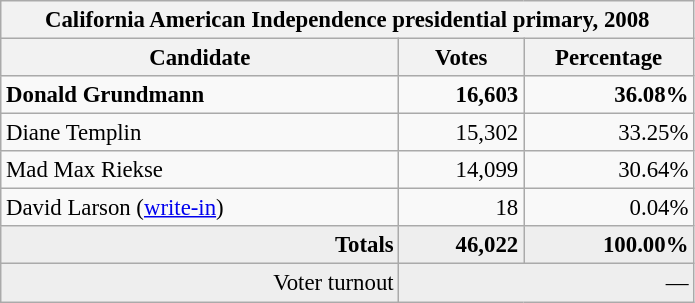<table class="wikitable" style="font-size: 95%;">
<tr>
<th colspan="3">California American Independence presidential primary, 2008</th>
</tr>
<tr>
<th style="width: 17em">Candidate</th>
<th style="width: 5em">Votes</th>
<th style="width: 7em">Percentage</th>
</tr>
<tr>
<td><strong>Donald Grundmann</strong></td>
<td align="right"><strong>16,603</strong></td>
<td align="right"><strong>36.08%</strong></td>
</tr>
<tr>
<td>Diane Templin</td>
<td align="right">15,302</td>
<td align="right">33.25%</td>
</tr>
<tr>
<td>Mad Max Riekse</td>
<td align="right">14,099</td>
<td align="right">30.64%</td>
</tr>
<tr>
<td>David Larson (<a href='#'>write-in</a>)</td>
<td align="right">18</td>
<td align="right">0.04%</td>
</tr>
<tr bgcolor="#EEEEEE">
<td align="right"><strong>Totals</strong></td>
<td align="right"><strong>46,022</strong></td>
<td align="right"><strong>100.00%</strong></td>
</tr>
<tr bgcolor="#EEEEEE">
<td align="right">Voter turnout</td>
<td colspan="2" align="right">—</td>
</tr>
</table>
